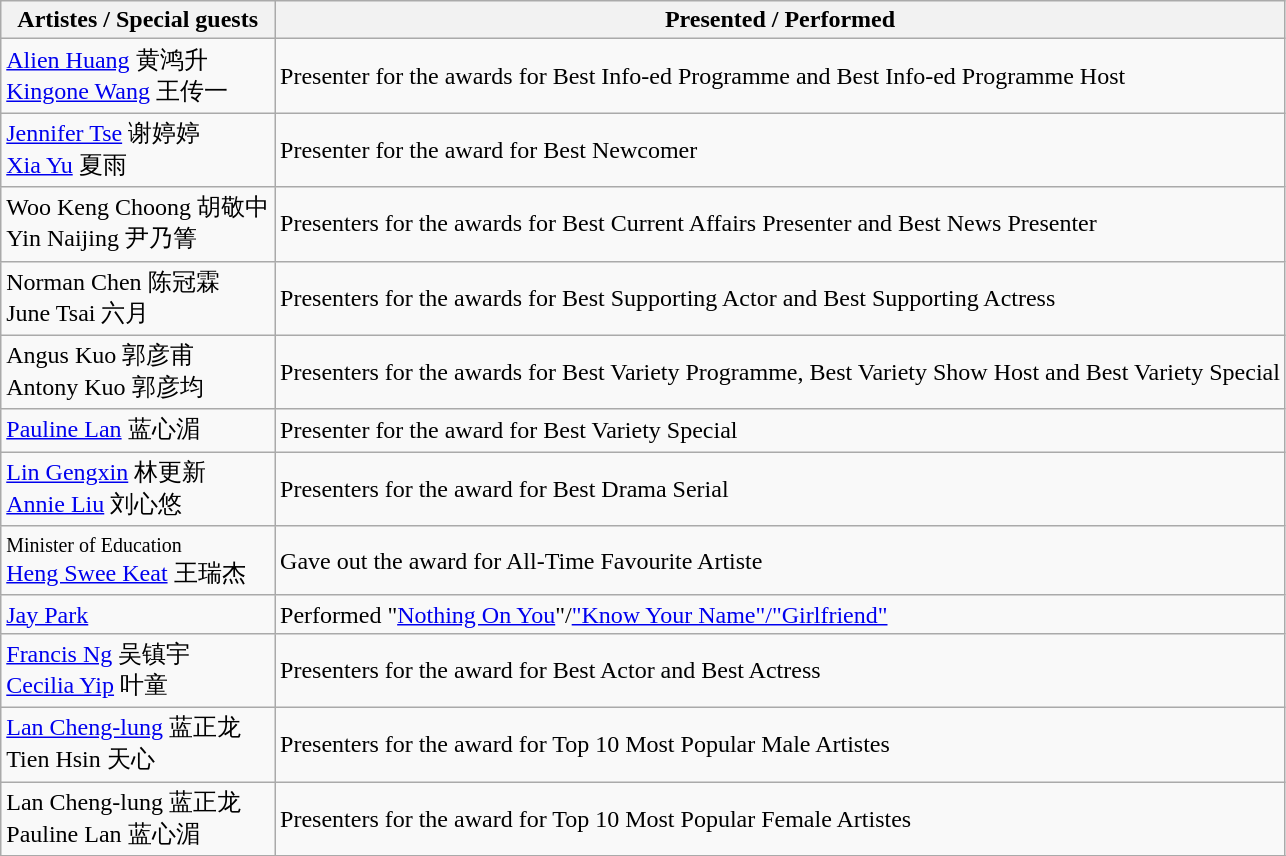<table class="wikitable">
<tr>
<th>Artistes / Special guests</th>
<th>Presented / Performed</th>
</tr>
<tr>
<td><a href='#'>Alien Huang</a> 黄鸿升<br> <a href='#'>Kingone Wang</a> 王传一</td>
<td>Presenter for the awards for Best Info-ed Programme and Best Info-ed Programme Host</td>
</tr>
<tr>
<td><a href='#'>Jennifer Tse</a> 谢婷婷<br><a href='#'>Xia Yu</a> 夏雨</td>
<td>Presenter for the award for Best Newcomer</td>
</tr>
<tr>
<td>Woo Keng Choong 胡敬中<br>Yin Naijing 尹乃箐</td>
<td>Presenters for the awards for Best Current Affairs Presenter and Best News Presenter</td>
</tr>
<tr>
<td>Norman Chen 陈冠霖<br>June Tsai 六月</td>
<td>Presenters for the awards for Best Supporting Actor and Best Supporting Actress</td>
</tr>
<tr>
<td>Angus Kuo 郭彦甫<br>Antony Kuo 郭彦均</td>
<td>Presenters for the awards for Best Variety Programme, Best Variety Show Host and Best Variety Special</td>
</tr>
<tr>
<td><a href='#'>Pauline Lan</a> 蓝心湄</td>
<td>Presenter for the award for Best Variety Special</td>
</tr>
<tr>
<td><a href='#'>Lin Gengxin</a> 林更新<br><a href='#'>Annie Liu</a> 刘心悠</td>
<td>Presenters for the award for Best Drama Serial</td>
</tr>
<tr>
<td><small>Minister of Education</small><br><a href='#'>Heng Swee Keat</a> 王瑞杰</td>
<td>Gave out the award for All-Time Favourite Artiste</td>
</tr>
<tr>
<td><a href='#'>Jay Park</a></td>
<td>Performed "<a href='#'>Nothing On You</a>"/<a href='#'>"Know Your Name"/"Girlfriend"</a></td>
</tr>
<tr>
<td><a href='#'>Francis Ng</a> 吴镇宇<br><a href='#'>Cecilia Yip</a> 叶童</td>
<td>Presenters for the award for Best Actor and Best Actress</td>
</tr>
<tr>
<td><a href='#'>Lan Cheng-lung</a> 蓝正龙<br> Tien Hsin 天心</td>
<td>Presenters for the award for Top 10 Most Popular Male Artistes</td>
</tr>
<tr>
<td>Lan Cheng-lung 蓝正龙<br>Pauline Lan 蓝心湄</td>
<td>Presenters for the award for Top 10 Most Popular Female Artistes</td>
</tr>
<tr>
</tr>
</table>
